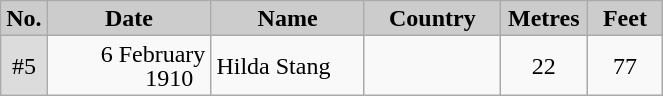<table class="wikitable sortable" style="text-align:left; line-height:16px; width:35%;">
<tr>
<th style="background-color: #ccc;" width="15">No.</th>
<th style="background-color: #ccc;" width="130">Date</th>
<th style="background-color: #ccc;" width="130">Name</th>
<th style="background-color: #ccc;" width="100">Country</th>
<th style="background-color: #ccc;" width="52">Metres</th>
<th style="background-color: #ccc;" width="52">Feet</th>
</tr>
<tr>
<td bgcolor=gainsboro align=center>#5</td>
<td align=right>6 February 1910  </td>
<td>Hilda Stang</td>
<td></td>
<td align=center>22</td>
<td align=center>77</td>
</tr>
</table>
